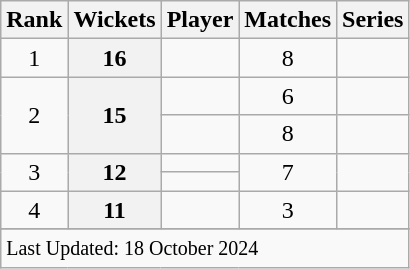<table class="wikitable plainrowheaders sortable">
<tr>
<th scope=col>Rank</th>
<th scope=col>Wickets</th>
<th scope=col>Player</th>
<th scope=col>Matches</th>
<th scope=col>Series</th>
</tr>
<tr>
<td align=center>1</td>
<th scope=row style=text-align:center;>16</th>
<td></td>
<td align=center>8</td>
<td></td>
</tr>
<tr>
<td align=center rowspan=2>2</td>
<th scope=row style=text-align:center; rowspan=2>15</th>
<td></td>
<td align=center>6</td>
<td></td>
</tr>
<tr>
<td></td>
<td align=center>8</td>
<td></td>
</tr>
<tr>
<td align=center rowspan=2>3</td>
<th scope=row style=text-align:center; rowspan=2>12</th>
<td></td>
<td align=center rowspan=2>7</td>
<td rowspan=2></td>
</tr>
<tr>
<td> </td>
</tr>
<tr>
<td align=center>4</td>
<th scope=row style=text-align:center;>11</th>
<td></td>
<td align=center>3</td>
<td></td>
</tr>
<tr>
</tr>
<tr class=sortbottom>
<td colspan=5><small>Last Updated: 18 October 2024</small></td>
</tr>
</table>
